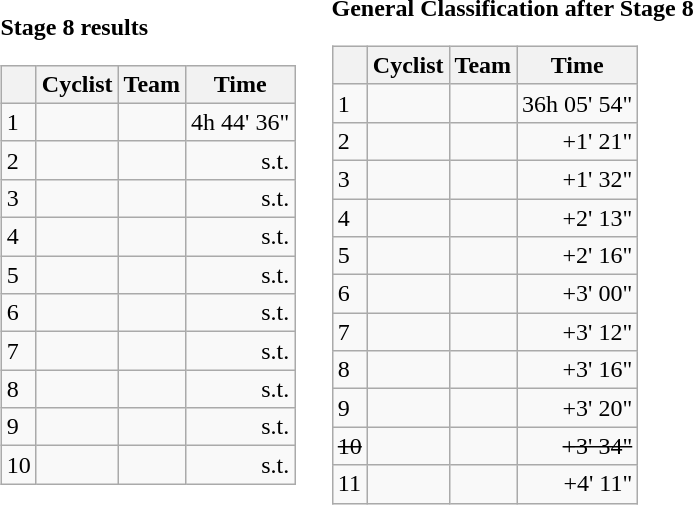<table>
<tr>
<td><strong>Stage 8 results</strong><br><table class="wikitable">
<tr>
<th></th>
<th>Cyclist</th>
<th>Team</th>
<th>Time</th>
</tr>
<tr>
<td>1</td>
<td></td>
<td></td>
<td style="text-align:right;">4h 44' 36"</td>
</tr>
<tr>
<td>2</td>
<td></td>
<td></td>
<td style="text-align:right;">s.t.</td>
</tr>
<tr>
<td>3</td>
<td></td>
<td></td>
<td style="text-align:right;">s.t.</td>
</tr>
<tr>
<td>4</td>
<td></td>
<td></td>
<td style="text-align:right;">s.t.</td>
</tr>
<tr>
<td>5</td>
<td></td>
<td></td>
<td style="text-align:right;">s.t.</td>
</tr>
<tr>
<td>6</td>
<td></td>
<td></td>
<td style="text-align:right;">s.t.</td>
</tr>
<tr>
<td>7</td>
<td></td>
<td></td>
<td style="text-align:right;">s.t.</td>
</tr>
<tr>
<td>8</td>
<td></td>
<td></td>
<td style="text-align:right;">s.t.</td>
</tr>
<tr>
<td>9</td>
<td></td>
<td></td>
<td style="text-align:right;">s.t.</td>
</tr>
<tr>
<td>10</td>
<td></td>
<td></td>
<td style="text-align:right;">s.t.</td>
</tr>
</table>
</td>
<td></td>
<td><strong>General Classification after Stage 8</strong><br><table class="wikitable">
<tr>
<th></th>
<th>Cyclist</th>
<th>Team</th>
<th>Time</th>
</tr>
<tr>
<td>1</td>
<td> </td>
<td></td>
<td style="text-align:right;">36h 05' 54"</td>
</tr>
<tr>
<td>2</td>
<td></td>
<td></td>
<td style="text-align:right;">+1' 21"</td>
</tr>
<tr>
<td>3</td>
<td></td>
<td></td>
<td style="text-align:right;">+1' 32"</td>
</tr>
<tr>
<td>4</td>
<td></td>
<td></td>
<td style="text-align:right;">+2' 13"</td>
</tr>
<tr>
<td>5</td>
<td></td>
<td></td>
<td style="text-align:right;">+2' 16"</td>
</tr>
<tr>
<td>6</td>
<td></td>
<td></td>
<td style="text-align:right;">+3' 00"</td>
</tr>
<tr>
<td>7</td>
<td></td>
<td></td>
<td style="text-align:right;">+3' 12"</td>
</tr>
<tr>
<td>8</td>
<td></td>
<td></td>
<td style="text-align:right;">+3' 16"</td>
</tr>
<tr>
<td>9</td>
<td></td>
<td></td>
<td style="text-align:right;">+3' 20"</td>
</tr>
<tr>
<td><s>10</s></td>
<td><s></s></td>
<td><s></s></td>
<td style="text-align:right;"><s>+3' 34"</s></td>
</tr>
<tr>
<td>11</td>
<td></td>
<td></td>
<td style="text-align:right;">+4' 11"</td>
</tr>
</table>
</td>
</tr>
</table>
